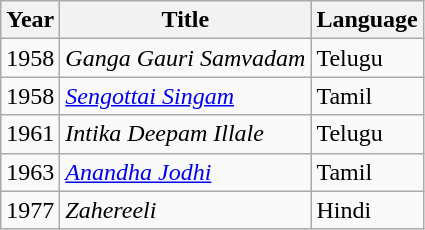<table class="wikitable">
<tr>
<th>Year</th>
<th>Title</th>
<th>Language</th>
</tr>
<tr>
<td>1958</td>
<td><em>Ganga Gauri Samvadam</em></td>
<td>Telugu</td>
</tr>
<tr>
<td>1958</td>
<td><em><a href='#'>Sengottai Singam</a></em></td>
<td>Tamil</td>
</tr>
<tr>
<td>1961</td>
<td><em>Intika Deepam Illale</em></td>
<td>Telugu</td>
</tr>
<tr>
<td>1963</td>
<td><em><a href='#'>Anandha Jodhi</a></em></td>
<td>Tamil</td>
</tr>
<tr>
<td>1977</td>
<td><em>Zahereeli</em></td>
<td>Hindi</td>
</tr>
</table>
